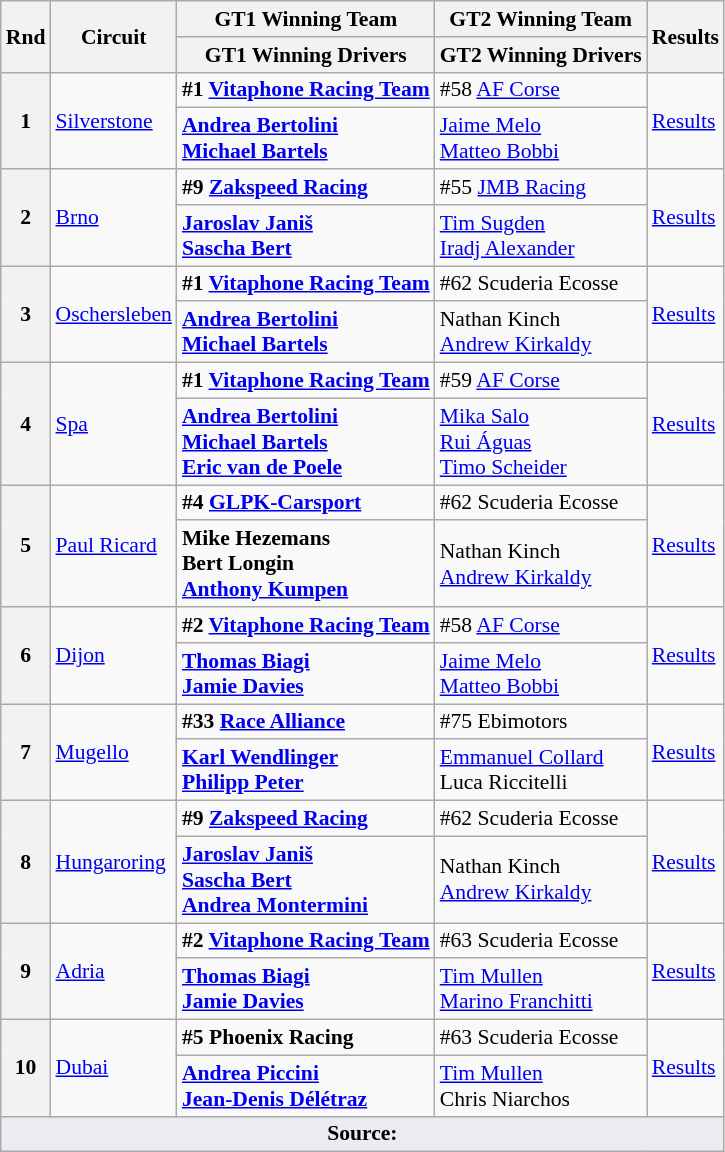<table class="wikitable" style="font-size: 90%;">
<tr>
<th rowspan=2>Rnd</th>
<th rowspan=2>Circuit</th>
<th>GT1 Winning Team</th>
<th>GT2 Winning Team</th>
<th rowspan=2>Results</th>
</tr>
<tr>
<th>GT1 Winning Drivers</th>
<th>GT2 Winning Drivers</th>
</tr>
<tr>
<th rowspan=2>1</th>
<td rowspan=2><a href='#'>Silverstone</a></td>
<td><strong> #1 <a href='#'>Vitaphone Racing Team</a></strong></td>
<td> #58 <a href='#'>AF Corse</a></td>
<td rowspan=2><a href='#'>Results</a></td>
</tr>
<tr>
<td> <strong><a href='#'>Andrea Bertolini</a></strong><br> <strong><a href='#'>Michael Bartels</a></strong></td>
<td> <a href='#'>Jaime Melo</a><br> <a href='#'>Matteo Bobbi</a></td>
</tr>
<tr>
<th rowspan=2>2</th>
<td rowspan=2><a href='#'>Brno</a></td>
<td><strong> #9 <a href='#'>Zakspeed Racing</a></strong></td>
<td> #55 <a href='#'>JMB Racing</a></td>
<td rowspan=2><a href='#'>Results</a></td>
</tr>
<tr>
<td> <strong><a href='#'>Jaroslav Janiš</a></strong><br> <strong><a href='#'>Sascha Bert</a></strong></td>
<td> <a href='#'>Tim Sugden</a><br> <a href='#'>Iradj Alexander</a></td>
</tr>
<tr>
<th rowspan=2>3</th>
<td rowspan=2><a href='#'>Oschersleben</a></td>
<td><strong> #1 <a href='#'>Vitaphone Racing Team</a></strong></td>
<td> #62 Scuderia Ecosse</td>
<td rowspan=2><a href='#'>Results</a></td>
</tr>
<tr>
<td> <strong><a href='#'>Andrea Bertolini</a></strong><br> <strong><a href='#'>Michael Bartels</a></strong></td>
<td> Nathan Kinch<br> <a href='#'>Andrew Kirkaldy</a></td>
</tr>
<tr>
<th rowspan=2>4</th>
<td rowspan=2><a href='#'>Spa</a></td>
<td><strong> #1 <a href='#'>Vitaphone Racing Team</a></strong></td>
<td> #59 <a href='#'>AF Corse</a></td>
<td rowspan=2><a href='#'>Results</a></td>
</tr>
<tr>
<td> <strong><a href='#'>Andrea Bertolini</a></strong><br> <strong><a href='#'>Michael Bartels</a></strong><br> <strong><a href='#'>Eric van de Poele</a></strong></td>
<td> <a href='#'>Mika Salo</a><br> <a href='#'>Rui Águas</a><br> <a href='#'>Timo Scheider</a></td>
</tr>
<tr>
<th rowspan=2>5</th>
<td rowspan=2><a href='#'>Paul Ricard</a></td>
<td><strong> #4 <a href='#'>GLPK-Carsport</a></strong></td>
<td> #62 Scuderia Ecosse</td>
<td rowspan=2><a href='#'>Results</a></td>
</tr>
<tr>
<td> <strong>Mike Hezemans</strong><br> <strong>Bert Longin</strong><br> <strong><a href='#'>Anthony Kumpen</a></strong></td>
<td> Nathan Kinch<br> <a href='#'>Andrew Kirkaldy</a></td>
</tr>
<tr>
<th rowspan=2>6</th>
<td rowspan=2><a href='#'>Dijon</a></td>
<td><strong> #2 <a href='#'>Vitaphone Racing Team</a></strong></td>
<td> #58 <a href='#'>AF Corse</a></td>
<td rowspan=2><a href='#'>Results</a></td>
</tr>
<tr>
<td> <strong><a href='#'>Thomas Biagi</a></strong><br> <strong><a href='#'>Jamie Davies</a></strong></td>
<td> <a href='#'>Jaime Melo</a><br> <a href='#'>Matteo Bobbi</a></td>
</tr>
<tr>
<th rowspan=2>7</th>
<td rowspan=2><a href='#'>Mugello</a></td>
<td><strong> #33 <a href='#'>Race Alliance</a></strong></td>
<td> #75 Ebimotors</td>
<td rowspan=2><a href='#'>Results</a></td>
</tr>
<tr>
<td> <strong><a href='#'>Karl Wendlinger</a></strong><br> <strong><a href='#'>Philipp Peter</a></strong></td>
<td> <a href='#'>Emmanuel Collard</a><br> Luca Riccitelli</td>
</tr>
<tr>
<th rowspan=2>8</th>
<td rowspan=2><a href='#'>Hungaroring</a></td>
<td><strong> #9 <a href='#'>Zakspeed Racing</a></strong></td>
<td> #62 Scuderia Ecosse</td>
<td rowspan=2><a href='#'>Results</a></td>
</tr>
<tr>
<td> <strong><a href='#'>Jaroslav Janiš</a></strong><br> <strong><a href='#'>Sascha Bert</a></strong><br> <strong><a href='#'>Andrea Montermini</a></strong></td>
<td> Nathan Kinch<br> <a href='#'>Andrew Kirkaldy</a></td>
</tr>
<tr>
<th rowspan=2>9</th>
<td rowspan=2><a href='#'>Adria</a></td>
<td><strong> #2 <a href='#'>Vitaphone Racing Team</a></strong></td>
<td> #63 Scuderia Ecosse</td>
<td rowspan=2><a href='#'>Results</a></td>
</tr>
<tr>
<td> <strong><a href='#'>Thomas Biagi</a></strong><br> <strong><a href='#'>Jamie Davies</a></strong></td>
<td> <a href='#'>Tim Mullen</a><br> <a href='#'>Marino Franchitti</a></td>
</tr>
<tr>
<th rowspan=2>10</th>
<td rowspan=2><a href='#'>Dubai</a></td>
<td><strong> #5 Phoenix Racing</strong></td>
<td> #63 Scuderia Ecosse</td>
<td rowspan=2><a href='#'>Results</a></td>
</tr>
<tr>
<td> <strong><a href='#'>Andrea Piccini</a></strong><br> <strong><a href='#'>Jean-Denis Délétraz</a></strong></td>
<td> <a href='#'>Tim Mullen</a><br> Chris Niarchos</td>
</tr>
<tr class="sortbottom">
<td colspan="5" style="background-color:#EAECF0;text-align:center"><strong>Source:</strong></td>
</tr>
</table>
